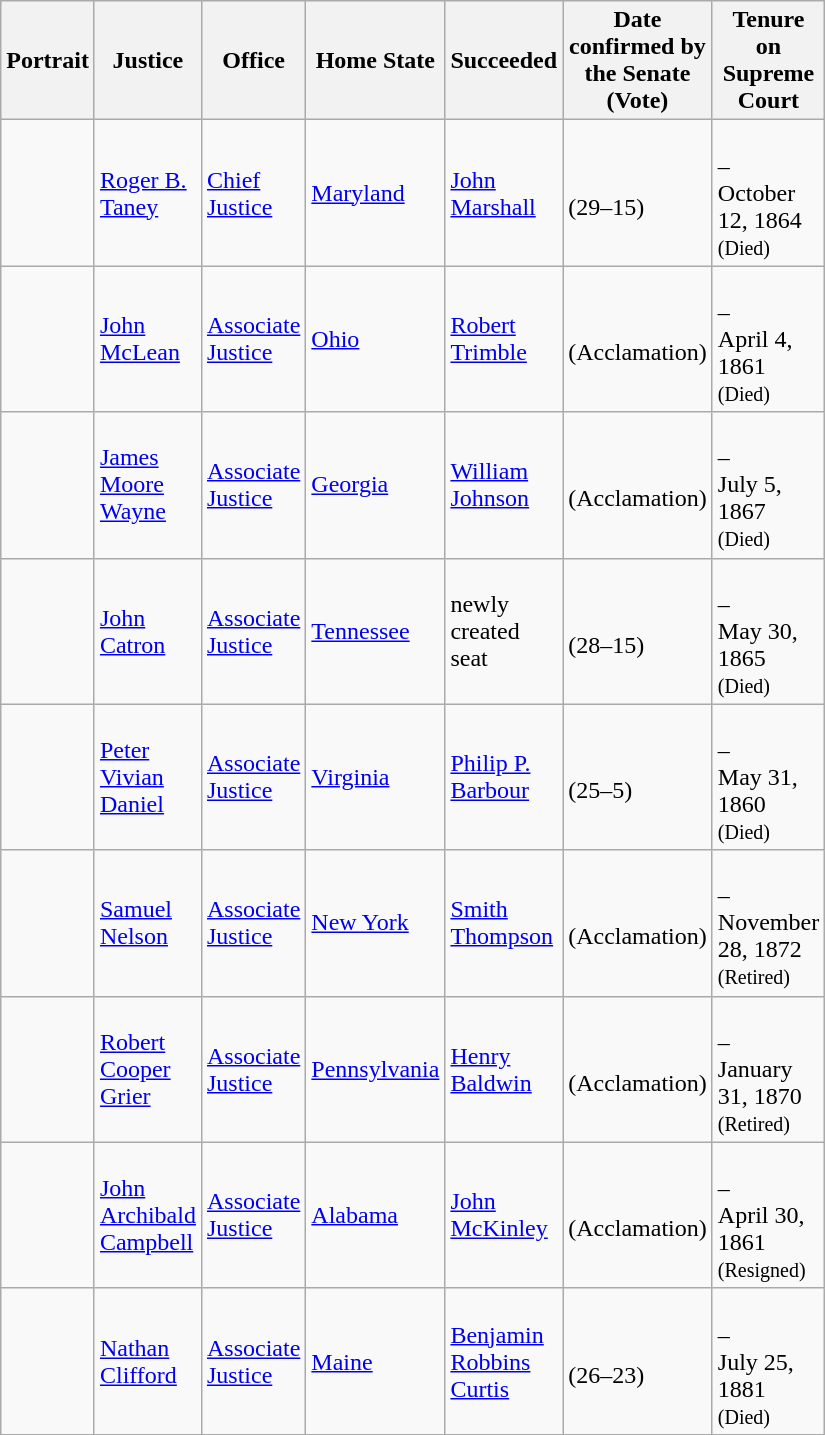<table class="wikitable sortable">
<tr>
<th scope="col" style="width: 10px;">Portrait</th>
<th scope="col" style="width: 10px;">Justice</th>
<th scope="col" style="width: 10px;">Office</th>
<th scope="col" style="width: 10px;">Home State</th>
<th scope="col" style="width: 10px;">Succeeded</th>
<th scope="col" style="width: 10px;">Date confirmed by the Senate<br>(Vote)</th>
<th scope="col" style="width: 10px;">Tenure on Supreme Court</th>
</tr>
<tr>
<td></td>
<td><a href='#'>Roger B. Taney</a></td>
<td><a href='#'>Chief Justice</a></td>
<td><a href='#'>Maryland</a></td>
<td><a href='#'>John Marshall</a></td>
<td><br>(29–15)</td>
<td><br>–<br>October 12, 1864<br><small>(Died)</small></td>
</tr>
<tr>
<td></td>
<td><a href='#'>John McLean</a></td>
<td><a href='#'>Associate Justice</a></td>
<td><a href='#'>Ohio</a></td>
<td><a href='#'>Robert Trimble</a></td>
<td><br>(Acclamation)</td>
<td><br>–<br>April 4, 1861<br><small>(Died)</small></td>
</tr>
<tr>
<td></td>
<td><a href='#'>James Moore Wayne</a></td>
<td><a href='#'>Associate Justice</a></td>
<td><a href='#'>Georgia</a></td>
<td><a href='#'>William Johnson</a></td>
<td><br>(Acclamation)</td>
<td><br>–<br>July 5, 1867<br><small>(Died)</small></td>
</tr>
<tr>
<td></td>
<td><a href='#'>John Catron</a></td>
<td><a href='#'>Associate Justice</a></td>
<td><a href='#'>Tennessee</a></td>
<td>newly created seat</td>
<td><br>(28–15)</td>
<td><br>–<br>May 30, 1865<br><small>(Died)</small></td>
</tr>
<tr>
<td></td>
<td><a href='#'>Peter Vivian Daniel</a></td>
<td><a href='#'>Associate Justice</a></td>
<td><a href='#'>Virginia</a></td>
<td><a href='#'>Philip P. Barbour</a></td>
<td><br>(25–5)</td>
<td><br>–<br>May 31, 1860<br><small>(Died)</small></td>
</tr>
<tr>
<td></td>
<td><a href='#'>Samuel Nelson</a></td>
<td><a href='#'>Associate Justice</a></td>
<td><a href='#'>New York</a></td>
<td><a href='#'>Smith Thompson</a></td>
<td><br>(Acclamation)</td>
<td><br>–<br>November 28, 1872<br><small>(Retired)</small></td>
</tr>
<tr>
<td></td>
<td><a href='#'>Robert Cooper Grier</a></td>
<td><a href='#'>Associate Justice</a></td>
<td><a href='#'>Pennsylvania</a></td>
<td><a href='#'>Henry Baldwin</a></td>
<td><br>(Acclamation)</td>
<td><br>–<br>January 31, 1870<br><small>(Retired)</small></td>
</tr>
<tr>
<td></td>
<td><a href='#'>John Archibald Campbell</a></td>
<td><a href='#'>Associate Justice</a></td>
<td><a href='#'>Alabama</a></td>
<td><a href='#'>John McKinley</a></td>
<td><br>(Acclamation)</td>
<td><br>–<br>April 30, 1861<br><small>(Resigned)</small></td>
</tr>
<tr>
<td></td>
<td><a href='#'>Nathan Clifford</a></td>
<td><a href='#'>Associate Justice</a></td>
<td><a href='#'>Maine</a></td>
<td><a href='#'>Benjamin Robbins Curtis</a></td>
<td><br>(26–23)</td>
<td><br>–<br>July 25, 1881<br><small>(Died)</small></td>
</tr>
<tr>
</tr>
</table>
